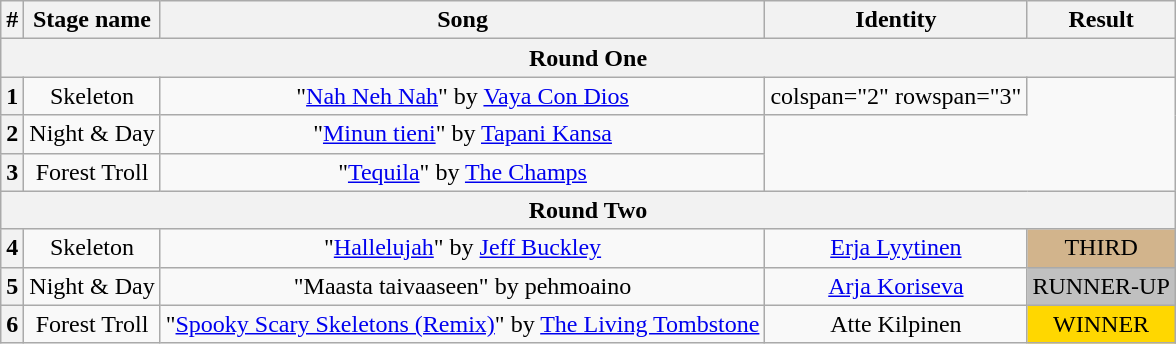<table class="wikitable plainrowheaders" style="text-align: center;">
<tr>
<th>#</th>
<th>Stage name</th>
<th>Song</th>
<th>Identity</th>
<th>Result</th>
</tr>
<tr>
<th colspan="6">Round One</th>
</tr>
<tr>
<th>1</th>
<td>Skeleton</td>
<td>"<a href='#'>Nah Neh Nah</a>" by <a href='#'>Vaya Con Dios</a></td>
<td>colspan="2" rowspan="3" </td>
</tr>
<tr>
<th>2</th>
<td>Night & Day</td>
<td>"<a href='#'>Minun tieni</a>" by <a href='#'>Tapani Kansa</a></td>
</tr>
<tr>
<th>3</th>
<td>Forest Troll</td>
<td>"<a href='#'>Tequila</a>" by <a href='#'>The Champs</a></td>
</tr>
<tr>
<th colspan="6">Round Two</th>
</tr>
<tr>
<th>4</th>
<td>Skeleton</td>
<td>"<a href='#'>Hallelujah</a>" by <a href='#'>Jeff Buckley</a></td>
<td><a href='#'>Erja Lyytinen</a></td>
<td bgcolor=tan>THIRD</td>
</tr>
<tr>
<th>5</th>
<td>Night & Day</td>
<td>"Maasta taivaaseen" by pehmoaino</td>
<td><a href='#'>Arja Koriseva</a></td>
<td bgcolor=silver>RUNNER-UP</td>
</tr>
<tr>
<th>6</th>
<td>Forest Troll</td>
<td>"<a href='#'>Spooky Scary Skeletons (Remix)</a>" by <a href='#'>The Living Tombstone</a></td>
<td>Atte Kilpinen</td>
<td bgcolor=gold>WINNER</td>
</tr>
</table>
